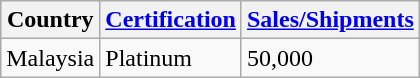<table class="wikitable">
<tr>
<th>Country</th>
<th><a href='#'>Certification</a></th>
<th><a href='#'>Sales/Shipments</a></th>
</tr>
<tr>
<td>Malaysia</td>
<td>Platinum</td>
<td>50,000</td>
</tr>
</table>
